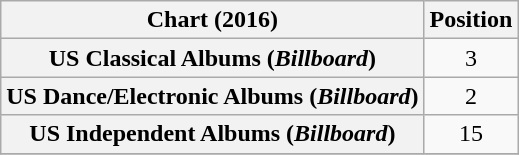<table class="wikitable plainrowheaders sortable" style="text-align:center">
<tr>
<th scope="col">Chart (2016)</th>
<th scope="col">Position</th>
</tr>
<tr>
<th scope="row">US Classical Albums (<em>Billboard</em>)</th>
<td>3</td>
</tr>
<tr>
<th scope="row">US Dance/Electronic Albums (<em>Billboard</em>)</th>
<td>2</td>
</tr>
<tr>
<th scope="row">US Independent Albums (<em>Billboard</em>)</th>
<td>15</td>
</tr>
<tr>
</tr>
</table>
